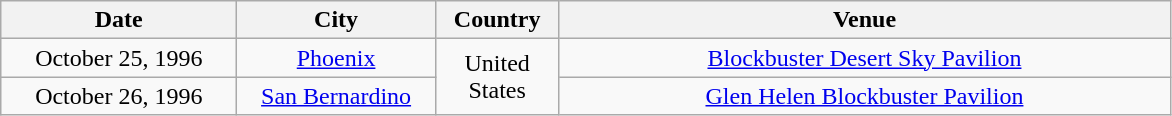<table class="wikitable" style="text-align:center;">
<tr>
<th width="150">Date</th>
<th width="125">City</th>
<th width="75">Country</th>
<th width="400">Venue</th>
</tr>
<tr>
<td>October 25, 1996</td>
<td><a href='#'>Phoenix</a></td>
<td rowspan="2">United States</td>
<td><a href='#'>Blockbuster Desert Sky Pavilion</a></td>
</tr>
<tr>
<td>October 26, 1996</td>
<td><a href='#'>San Bernardino</a></td>
<td><a href='#'>Glen Helen Blockbuster Pavilion</a></td>
</tr>
</table>
